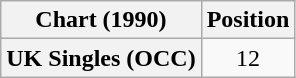<table class="wikitable plainrowheaders" style="text-align:center">
<tr>
<th scope="col">Chart (1990)</th>
<th scope="col">Position</th>
</tr>
<tr>
<th scope="row">UK Singles (OCC)</th>
<td>12</td>
</tr>
</table>
